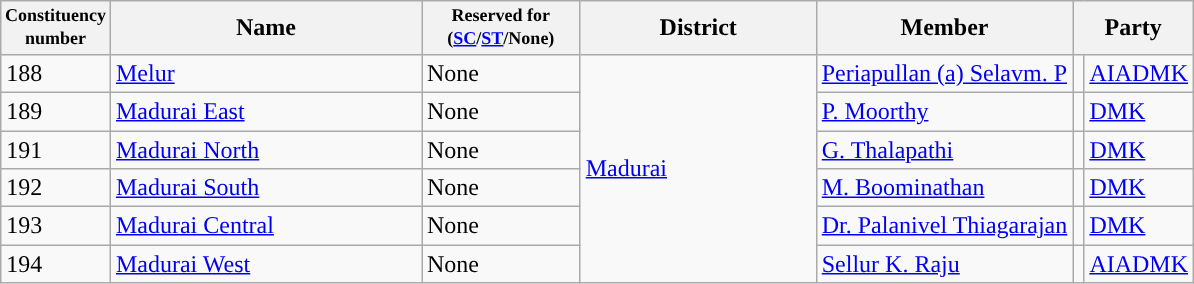<table class="wikitable sortable">
<tr>
<th width="50px" style="font-size:75%">Constituency number</th>
<th width="200px">Name</th>
<th width="100px" style="font-size:75%">Reserved for (<a href='#'>SC</a>/<a href='#'>ST</a>/None)</th>
<th width="150px">District</th>
<th>Member</th>
<th colspan="2">Party</th>
</tr>
<tr>
<td>188</td>
<td><a href='#'>Melur</a></td>
<td>None</td>
<td rowspan="6"><a href='#'>Madurai</a></td>
<td><a href='#'>Periapullan (a) Selavm. P</a></td>
<td style="background-color: "></td>
<td><a href='#'>AIADMK</a></td>
</tr>
<tr>
<td>189</td>
<td><a href='#'>Madurai East</a></td>
<td>None</td>
<td><a href='#'>P. Moorthy</a></td>
<td style="background-color: "></td>
<td><a href='#'>DMK</a></td>
</tr>
<tr>
<td>191</td>
<td><a href='#'>Madurai North</a></td>
<td>None</td>
<td><a href='#'>G. Thalapathi</a></td>
<td style="background-color: "></td>
<td><a href='#'>DMK</a></td>
</tr>
<tr>
<td>192</td>
<td><a href='#'>Madurai South</a></td>
<td>None</td>
<td><a href='#'>M. Boominathan</a></td>
<td style="background-color: "></td>
<td><a href='#'>DMK</a></td>
</tr>
<tr>
<td>193</td>
<td><a href='#'>Madurai Central</a></td>
<td>None</td>
<td><a href='#'>Dr. Palanivel Thiagarajan</a></td>
<td style="background-color: "></td>
<td><a href='#'>DMK</a></td>
</tr>
<tr>
<td>194</td>
<td><a href='#'>Madurai West</a></td>
<td>None</td>
<td><a href='#'>Sellur K. Raju</a></td>
<td style="background-color: "></td>
<td><a href='#'>AIADMK</a></td>
</tr>
</table>
